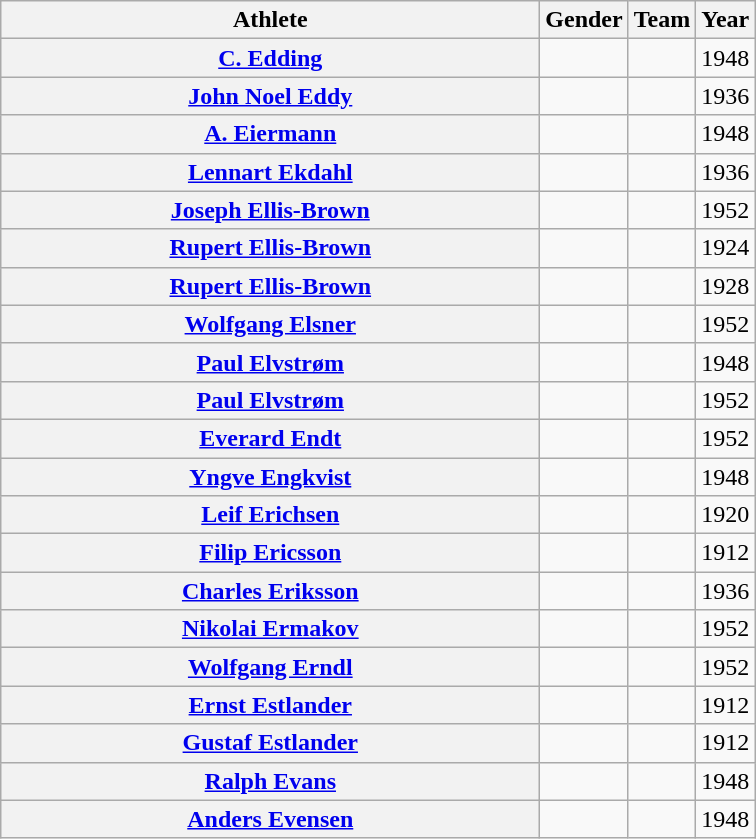<table class="wikitable plainrowheaders">
<tr>
<th scope="col" style="width:22em">Athlete</th>
<th scope="col">Gender</th>
<th scope="col">Team</th>
<th scope="col">Year</th>
</tr>
<tr>
<th scope="row"><a href='#'>C. Edding</a></th>
<td style="text-align:center"></td>
<td></td>
<td>1948</td>
</tr>
<tr>
<th scope="row"><a href='#'>John Noel Eddy</a></th>
<td style="text-align:center"></td>
<td></td>
<td>1936</td>
</tr>
<tr>
<th scope="row"><a href='#'>A. Eiermann</a></th>
<td style="text-align:center"></td>
<td></td>
<td>1948</td>
</tr>
<tr>
<th scope="row"><a href='#'>Lennart Ekdahl</a></th>
<td style="text-align:center"></td>
<td></td>
<td>1936</td>
</tr>
<tr>
<th scope="row"><a href='#'>Joseph Ellis-Brown</a></th>
<td style="text-align:center"></td>
<td></td>
<td>1952</td>
</tr>
<tr>
<th scope="row"><a href='#'>Rupert Ellis-Brown</a></th>
<td style="text-align:center"></td>
<td></td>
<td>1924</td>
</tr>
<tr>
<th scope="row"><a href='#'>Rupert Ellis-Brown</a></th>
<td style="text-align:center"></td>
<td></td>
<td>1928</td>
</tr>
<tr>
<th scope="row"><a href='#'>Wolfgang Elsner</a></th>
<td style="text-align:center"></td>
<td></td>
<td>1952</td>
</tr>
<tr>
<th scope="row"><a href='#'>Paul Elvstrøm</a></th>
<td style="text-align:center"></td>
<td></td>
<td>1948</td>
</tr>
<tr>
<th scope="row"><a href='#'>Paul Elvstrøm</a></th>
<td style="text-align:center"></td>
<td></td>
<td>1952</td>
</tr>
<tr>
<th scope="row"><a href='#'>Everard Endt</a></th>
<td style="text-align:center"></td>
<td></td>
<td>1952</td>
</tr>
<tr>
<th scope="row"><a href='#'>Yngve Engkvist</a></th>
<td style="text-align:center"></td>
<td></td>
<td>1948</td>
</tr>
<tr>
<th scope="row"><a href='#'>Leif Erichsen</a></th>
<td style="text-align:center"></td>
<td></td>
<td>1920</td>
</tr>
<tr>
<th scope="row"><a href='#'>Filip Ericsson</a></th>
<td style="text-align:center"></td>
<td></td>
<td>1912</td>
</tr>
<tr>
<th scope="row"><a href='#'>Charles Eriksson</a></th>
<td style="text-align:center"></td>
<td></td>
<td>1936</td>
</tr>
<tr>
<th scope="row"><a href='#'>Nikolai Ermakov</a></th>
<td style="text-align:center"></td>
<td></td>
<td>1952</td>
</tr>
<tr>
<th scope="row"><a href='#'>Wolfgang Erndl</a></th>
<td style="text-align:center"></td>
<td></td>
<td>1952</td>
</tr>
<tr>
<th scope="row"><a href='#'>Ernst Estlander</a></th>
<td style="text-align:center"></td>
<td></td>
<td>1912</td>
</tr>
<tr>
<th scope="row"><a href='#'>Gustaf Estlander</a></th>
<td style="text-align:center"></td>
<td></td>
<td>1912</td>
</tr>
<tr>
<th scope="row"><a href='#'>Ralph Evans</a></th>
<td style="text-align:center"></td>
<td></td>
<td>1948</td>
</tr>
<tr>
<th scope="row"><a href='#'>Anders Evensen</a></th>
<td style="text-align:center"></td>
<td></td>
<td>1948</td>
</tr>
</table>
